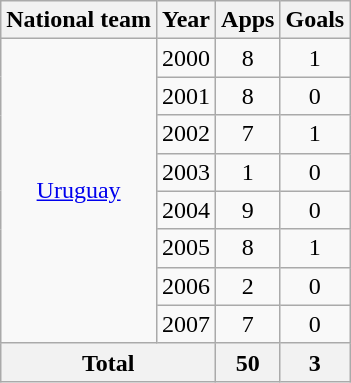<table class="wikitable" style="text-align:center">
<tr>
<th>National team</th>
<th>Year</th>
<th>Apps</th>
<th>Goals</th>
</tr>
<tr>
<td rowspan=8><a href='#'>Uruguay</a></td>
<td>2000</td>
<td>8</td>
<td>1</td>
</tr>
<tr>
<td>2001</td>
<td>8</td>
<td>0</td>
</tr>
<tr>
<td>2002</td>
<td>7</td>
<td>1</td>
</tr>
<tr>
<td>2003</td>
<td>1</td>
<td>0</td>
</tr>
<tr>
<td>2004</td>
<td>9</td>
<td>0</td>
</tr>
<tr>
<td>2005</td>
<td>8</td>
<td>1</td>
</tr>
<tr>
<td>2006</td>
<td>2</td>
<td>0</td>
</tr>
<tr>
<td>2007</td>
<td>7</td>
<td>0</td>
</tr>
<tr>
<th colspan=2>Total</th>
<th>50</th>
<th>3</th>
</tr>
</table>
